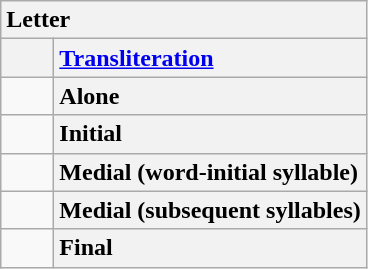<table class="wikitable" style="text-align: center; display: inline-table;">
<tr>
<th colspan="2" style="text-align: left">Letter</th>
</tr>
<tr>
<th style="min-width: 1.75em"></th>
<th style="text-align: left"><a href='#'>Transliteration</a></th>
</tr>
<tr>
<td></td>
<th style="text-align: left">Alone</th>
</tr>
<tr>
<td></td>
<th style="text-align: left">Initial</th>
</tr>
<tr>
<td></td>
<th style="text-align: left">Medial (word-initial syllable)</th>
</tr>
<tr>
<td></td>
<th style="text-align: left">Medial (subsequent syllables)</th>
</tr>
<tr>
<td></td>
<th style="text-align: left">Final</th>
</tr>
</table>
